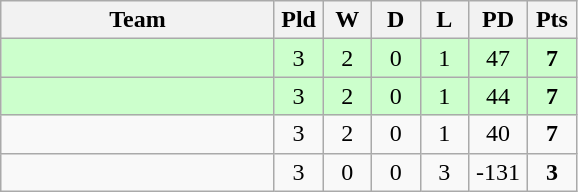<table class="wikitable" style="text-align:center;">
<tr>
<th width=175>Team</th>
<th width=25 abbr="Played">Pld</th>
<th width=25 abbr="Won">W</th>
<th width=25 abbr="Drawn">D</th>
<th width=25 abbr="Lost">L</th>
<th width=32 abbr="Points difference">PD</th>
<th width=25 abbr="Points">Pts</th>
</tr>
<tr style="background:#cfc;">
<td align="left"></td>
<td>3</td>
<td>2</td>
<td>0</td>
<td>1</td>
<td>47</td>
<td><strong>7</strong></td>
</tr>
<tr style="background:#cfc;">
<td align="left"></td>
<td>3</td>
<td>2</td>
<td>0</td>
<td>1</td>
<td>44</td>
<td><strong>7</strong></td>
</tr>
<tr>
<td align="left"></td>
<td>3</td>
<td>2</td>
<td>0</td>
<td>1</td>
<td>40</td>
<td><strong>7</strong></td>
</tr>
<tr>
<td align="left"></td>
<td>3</td>
<td>0</td>
<td>0</td>
<td>3</td>
<td>-131</td>
<td><strong>3</strong></td>
</tr>
</table>
